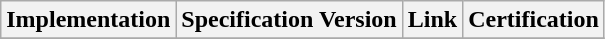<table class="wikitable sortable">
<tr>
<th>Implementation</th>
<th>Specification Version</th>
<th>Link</th>
<th>Certification</th>
</tr>
<tr>
</tr>
</table>
